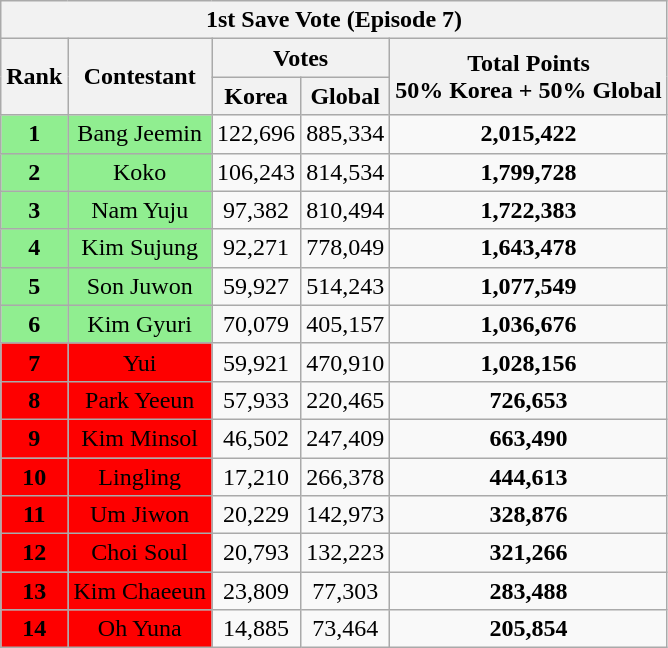<table class="wikitable sortable" style="text-align:center">
<tr>
<th colspan="5">1st Save Vote (Episode 7)</th>
</tr>
<tr>
<th rowspan="2">Rank</th>
<th rowspan="2">Contestant</th>
<th colspan="2">Votes</th>
<th rowspan="2">Total Points<br>50% Korea + 50% Global</th>
</tr>
<tr>
<th>Korea</th>
<th>Global</th>
</tr>
<tr>
<th style="background:#90EE90">1</th>
<td style="background:#90EE90">Bang Jeemin</td>
<td data-sort=value="1">122,696</td>
<td data-sort=value="1">885,334</td>
<td><strong>2,015,422</strong></td>
</tr>
<tr>
<th style="background:#90EE90">2</th>
<td style="background:#90EE90">Koko</td>
<td data-sort=value="2">106,243</td>
<td data-sort=value="2">814,534</td>
<td><strong>1,799,728</strong></td>
</tr>
<tr>
<th style="background:#90EE90">3</th>
<td style="background:#90EE90">Nam Yuju</td>
<td data-sort=value="3">97,382</td>
<td data-sort=value="3">810,494</td>
<td><strong>1,722,383</strong></td>
</tr>
<tr>
<th style="background:#90EE90">4</th>
<td style="background:#90EE90">Kim Sujung</td>
<td data-sort=value="4">92,271</td>
<td data-sort=value="4">778,049</td>
<td><strong>1,643,478</strong></td>
</tr>
<tr>
<th style="background:#90EE90">5</th>
<td style="background:#90EE90">Son Juwon</td>
<td data-sort=value="6">59,927</td>
<td data-sort=value="5">514,243</td>
<td><strong>1,077,549</strong></td>
</tr>
<tr>
<th style="background:#90EE90">6</th>
<td style="background:#90EE90">Kim Gyuri</td>
<td data-sort=value="5">70,079</td>
<td data-sort=value="7">405,157</td>
<td><strong>1,036,676</strong></td>
</tr>
<tr>
<th style="background:#FE0000">7</th>
<td style="background:#FE0000">Yui</td>
<td data-sort=value="7">59,921</td>
<td data-sort=value="6">470,910</td>
<td><strong>1,028,156</strong></td>
</tr>
<tr>
<th style="background:#FE0000">8</th>
<td style="background:#FE0000">Park Yeeun</td>
<td data-sort=value="8">57,933</td>
<td data-sort=value="10">220,465</td>
<td><strong>726,653</strong></td>
</tr>
<tr>
<th style="background:#FE0000">9</th>
<td style="background:#FE0000">Kim Minsol</td>
<td data-sort=value="9">46,502</td>
<td data-sort=value="9">247,409</td>
<td><strong>663,490</strong></td>
</tr>
<tr>
<th style="background:#FE0000">10</th>
<td style="background:#FE0000">Lingling</td>
<td data-sort=value="13">17,210</td>
<td data-sort=value="8">266,378</td>
<td><strong>444,613</strong></td>
</tr>
<tr>
<th style="background:#FE0000">11</th>
<td style="background:#FE0000">Um Jiwon</td>
<td data-sort=value="12">20,229</td>
<td data-sort=value="11">142,973</td>
<td><strong>328,876</strong></td>
</tr>
<tr>
<th style="background:#FE0000">12</th>
<td style="background:#FE0000">Choi Soul</td>
<td data-sort=value="11">20,793</td>
<td data-sort=value="12">132,223</td>
<td><strong>321,266</strong></td>
</tr>
<tr>
<th style="background:#FE0000">13</th>
<td style="background:#FE0000">Kim Chaeeun</td>
<td data-sort=value="10">23,809</td>
<td data-sort=value="13">77,303</td>
<td><strong>283,488</strong></td>
</tr>
<tr>
<th style="background:#FE0000">14</th>
<td style="background:#FE0000">Oh Yuna</td>
<td data-sort=value="14">14,885</td>
<td data-sort=value="14">73,464</td>
<td><strong>205,854</strong></td>
</tr>
</table>
